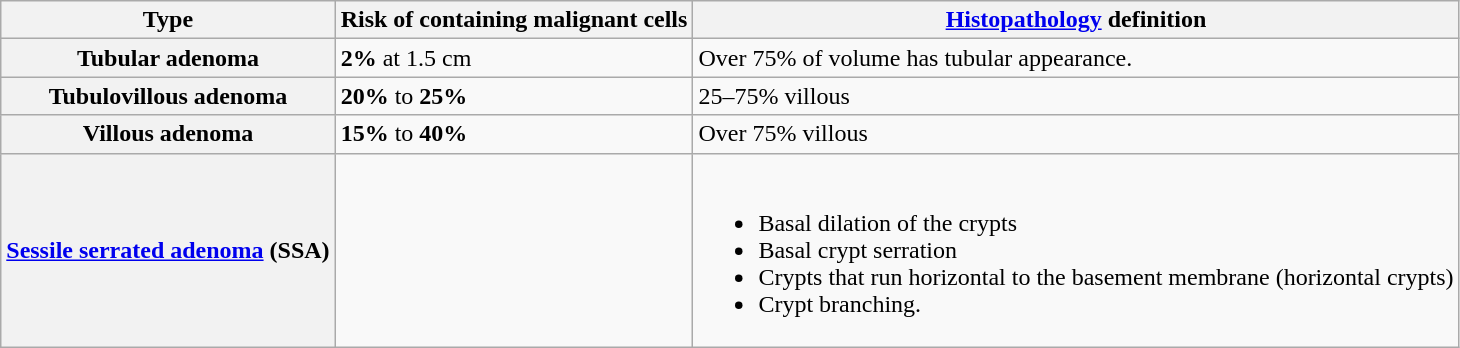<table class="wikitable">
<tr>
<th>Type</th>
<th>Risk of containing malignant cells</th>
<th><a href='#'>Histopathology</a> definition</th>
</tr>
<tr>
<th>Tubular adenoma</th>
<td><strong>2%</strong> at 1.5 cm</td>
<td>Over 75% of volume has tubular appearance.</td>
</tr>
<tr>
<th>Tubulovillous adenoma</th>
<td><strong>20%</strong> to <strong>25%</strong></td>
<td>25–75% villous</td>
</tr>
<tr>
<th>Villous adenoma</th>
<td><strong>15%</strong> to <strong>40%</strong></td>
<td>Over 75% villous</td>
</tr>
<tr>
<th><a href='#'>Sessile serrated adenoma</a> (SSA)</th>
<td></td>
<td><br><ul><li>Basal dilation of the crypts</li><li>Basal crypt serration</li><li>Crypts that run horizontal to the basement membrane (horizontal crypts)</li><li>Crypt branching.</li></ul></td>
</tr>
</table>
